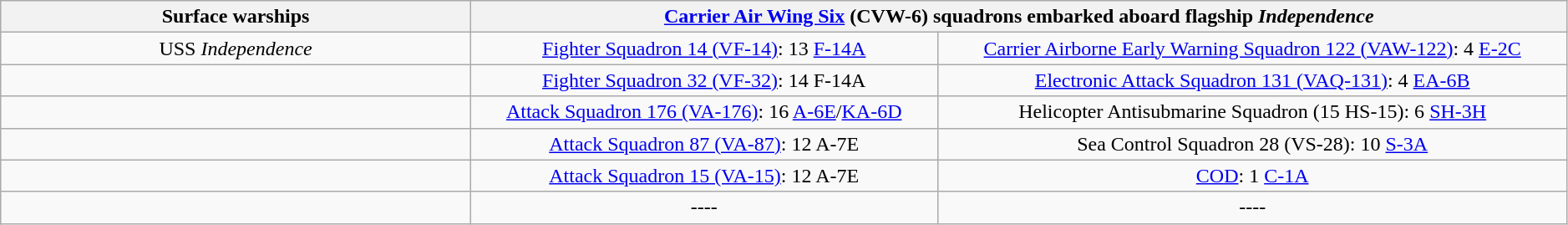<table class="wikitable" style="text-align:center" width=99%>
<tr>
<th colspan="1" width="30%" align="center">Surface warships</th>
<th colspan="2" align="center"><a href='#'>Carrier Air Wing Six</a> (CVW-6) squadrons embarked aboard flagship <em>Independence</em></th>
</tr>
<tr>
<td>USS <em>Independence</em></td>
<td><a href='#'>Fighter Squadron 14 (VF-14)</a>: 13 <a href='#'>F-14A</a></td>
<td><a href='#'>Carrier Airborne Early Warning Squadron 122 (VAW-122)</a>: 4 <a href='#'>E-2C</a></td>
</tr>
<tr>
<td></td>
<td><a href='#'>Fighter Squadron 32 (VF-32)</a>: 14 F-14A</td>
<td><a href='#'>Electronic Attack Squadron 131 (VAQ-131)</a>: 4 <a href='#'>EA-6B</a></td>
</tr>
<tr>
<td></td>
<td><a href='#'>Attack Squadron 176 (VA-176)</a>: 16 <a href='#'>A-6E</a>/<a href='#'>KA-6D</a></td>
<td>Helicopter Antisubmarine Squadron (15 HS-15): 6 <a href='#'>SH-3H</a></td>
</tr>
<tr>
<td></td>
<td><a href='#'>Attack Squadron 87 (VA-87)</a>: 12 A-7E</td>
<td VS-28>Sea Control Squadron 28 (VS-28): 10 <a href='#'>S-3A</a></td>
</tr>
<tr>
<td></td>
<td><a href='#'>Attack Squadron 15 (VA-15)</a>: 12 A-7E</td>
<td><a href='#'>COD</a>: 1 <a href='#'>C-1A</a></td>
</tr>
<tr>
<td></td>
<td>----</td>
<td>----</td>
</tr>
</table>
